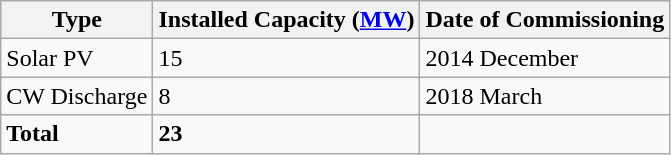<table class="sortable wikitable">
<tr>
<th>Type</th>
<th>Installed Capacity (<a href='#'>MW</a>)</th>
<th>Date of Commissioning</th>
</tr>
<tr>
<td>Solar PV</td>
<td>15</td>
<td>2014 December</td>
</tr>
<tr>
<td>CW Discharge</td>
<td>8</td>
<td>2018 March</td>
</tr>
<tr>
<td><strong>Total</strong></td>
<td><strong>23</strong></td>
<td></td>
</tr>
</table>
